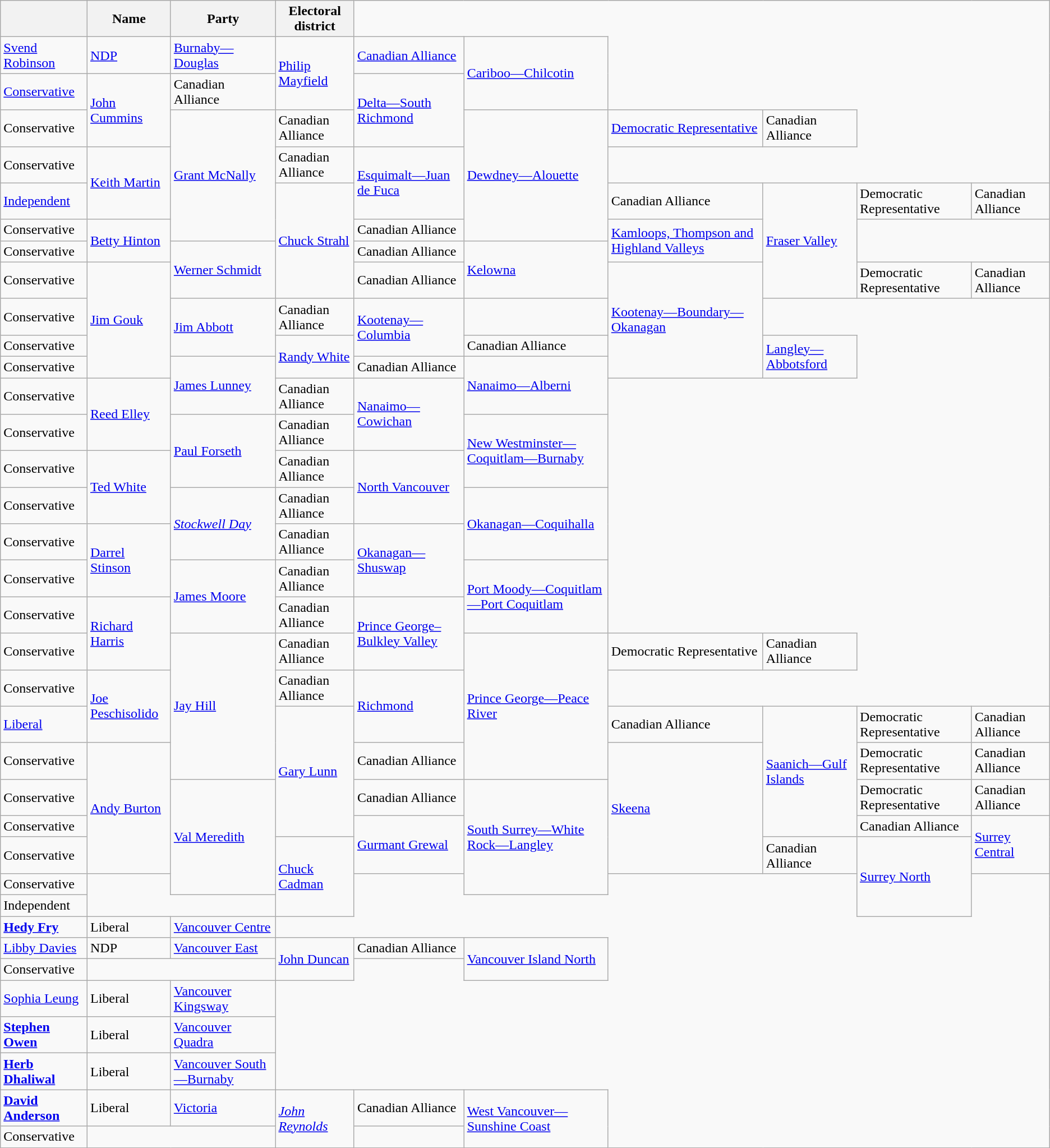<table class="wikitable">
<tr>
<th></th>
<th>Name</th>
<th>Party</th>
<th>Electoral district</th>
</tr>
<tr>
<td><a href='#'>Svend Robinson</a></td>
<td><a href='#'>NDP</a></td>
<td><a href='#'>Burnaby—Douglas</a><br></td>
<td rowspan="2"><a href='#'>Philip Mayfield</a></td>
<td><a href='#'>Canadian Alliance</a></td>
<td rowspan="2"><a href='#'>Cariboo—Chilcotin</a></td>
</tr>
<tr>
<td><a href='#'>Conservative</a><br></td>
<td rowspan="2"><a href='#'>John Cummins</a></td>
<td>Canadian Alliance</td>
<td rowspan="2"><a href='#'>Delta—South Richmond</a></td>
</tr>
<tr>
<td>Conservative<br></td>
<td rowspan="4"><a href='#'>Grant McNally</a></td>
<td>Canadian Alliance</td>
<td rowspan="4"><a href='#'>Dewdney—Alouette</a><br></td>
<td><a href='#'>Democratic Representative</a><br></td>
<td>Canadian Alliance</td>
</tr>
<tr>
<td>Conservative<br></td>
<td rowspan="2"><a href='#'>Keith Martin</a></td>
<td>Canadian Alliance</td>
<td rowspan="2"><a href='#'>Esquimalt—Juan de Fuca</a></td>
</tr>
<tr>
<td><a href='#'>Independent</a><br></td>
<td rowspan="4"><a href='#'>Chuck Strahl</a></td>
<td>Canadian Alliance</td>
<td rowspan="4"><a href='#'>Fraser Valley</a><br></td>
<td>Democratic Representative<br></td>
<td>Canadian Alliance</td>
</tr>
<tr>
<td>Conservative<br></td>
<td rowspan="2"><a href='#'>Betty Hinton</a></td>
<td>Canadian Alliance</td>
<td rowspan="2"><a href='#'>Kamloops, Thompson and Highland Valleys</a></td>
</tr>
<tr>
<td>Conservative<br></td>
<td rowspan="2"><a href='#'>Werner Schmidt</a></td>
<td>Canadian Alliance</td>
<td rowspan="2"><a href='#'>Kelowna</a></td>
</tr>
<tr>
<td>Conservative<br></td>
<td rowspan="4"><a href='#'>Jim Gouk</a></td>
<td>Canadian Alliance</td>
<td rowspan="4"><a href='#'>Kootenay—Boundary—Okanagan</a><br></td>
<td>Democratic Representative<br></td>
<td>Canadian Alliance</td>
</tr>
<tr>
<td>Conservative<br></td>
<td rowspan="2"><a href='#'>Jim Abbott</a></td>
<td>Canadian Alliance</td>
<td rowspan="2"><a href='#'>Kootenay—Columbia</a></td>
</tr>
<tr>
<td>Conservative<br></td>
<td rowspan="2"><a href='#'>Randy White</a></td>
<td>Canadian Alliance</td>
<td rowspan="2"><a href='#'>Langley—Abbotsford</a></td>
</tr>
<tr>
<td>Conservative<br></td>
<td rowspan="2"><a href='#'>James Lunney</a></td>
<td>Canadian Alliance</td>
<td rowspan="2"><a href='#'>Nanaimo—Alberni</a></td>
</tr>
<tr>
<td>Conservative<br></td>
<td rowspan="2"><a href='#'>Reed Elley</a></td>
<td>Canadian Alliance</td>
<td rowspan="2"><a href='#'>Nanaimo—Cowichan</a></td>
</tr>
<tr>
<td>Conservative<br></td>
<td rowspan="2"><a href='#'>Paul Forseth</a></td>
<td>Canadian Alliance</td>
<td rowspan="2"><a href='#'>New Westminster—Coquitlam—Burnaby</a></td>
</tr>
<tr>
<td>Conservative<br></td>
<td rowspan="2"><a href='#'>Ted White</a></td>
<td>Canadian Alliance</td>
<td rowspan="2"><a href='#'>North Vancouver</a></td>
</tr>
<tr>
<td>Conservative<br></td>
<td rowspan="2"><em><a href='#'>Stockwell Day</a></em></td>
<td>Canadian Alliance</td>
<td rowspan="2"><a href='#'>Okanagan—Coquihalla</a></td>
</tr>
<tr>
<td>Conservative<br></td>
<td rowspan="2"><a href='#'>Darrel Stinson</a></td>
<td>Canadian Alliance</td>
<td rowspan="2"><a href='#'>Okanagan—Shuswap</a></td>
</tr>
<tr>
<td>Conservative<br></td>
<td rowspan="2"><a href='#'>James Moore</a></td>
<td>Canadian Alliance</td>
<td rowspan="2"><a href='#'>Port Moody—Coquitlam—Port Coquitlam</a></td>
</tr>
<tr>
<td>Conservative<br></td>
<td rowspan="2"><a href='#'>Richard Harris</a></td>
<td>Canadian Alliance</td>
<td rowspan="2"><a href='#'>Prince George–Bulkley Valley</a></td>
</tr>
<tr>
<td>Conservative<br></td>
<td rowspan="4"><a href='#'>Jay Hill</a></td>
<td>Canadian Alliance</td>
<td rowspan="4"><a href='#'>Prince George—Peace River</a><br></td>
<td>Democratic Representative<br></td>
<td>Canadian Alliance</td>
</tr>
<tr>
<td>Conservative<br></td>
<td rowspan="2"><a href='#'>Joe Peschisolido</a></td>
<td>Canadian Alliance</td>
<td rowspan="2"><a href='#'>Richmond</a></td>
</tr>
<tr>
<td><a href='#'>Liberal</a><br></td>
<td rowspan="4"><a href='#'>Gary Lunn</a></td>
<td>Canadian Alliance</td>
<td rowspan="4"><a href='#'>Saanich—Gulf Islands</a><br></td>
<td>Democratic Representative<br></td>
<td>Canadian Alliance</td>
</tr>
<tr>
<td>Conservative<br></td>
<td rowspan="4"><a href='#'>Andy Burton</a></td>
<td>Canadian Alliance</td>
<td rowspan="4"><a href='#'>Skeena</a><br></td>
<td>Democratic Representative<br></td>
<td>Canadian Alliance</td>
</tr>
<tr>
<td>Conservative<br></td>
<td rowspan="4"><a href='#'>Val Meredith</a></td>
<td>Canadian Alliance</td>
<td rowspan="4"><a href='#'>South Surrey—White Rock—Langley</a><br></td>
<td>Democratic Representative<br></td>
<td>Canadian Alliance</td>
</tr>
<tr>
<td>Conservative<br></td>
<td rowspan="2"><a href='#'>Gurmant Grewal</a></td>
<td>Canadian Alliance</td>
<td rowspan="2"><a href='#'>Surrey Central</a></td>
</tr>
<tr>
<td>Conservative<br></td>
<td rowspan="3"><a href='#'>Chuck Cadman</a></td>
<td>Canadian Alliance</td>
<td rowspan="3"><a href='#'>Surrey North</a></td>
</tr>
<tr>
<td>Conservative</td>
</tr>
<tr>
<td>Independent</td>
</tr>
<tr>
<td><strong><a href='#'>Hedy Fry</a></strong></td>
<td>Liberal</td>
<td><a href='#'>Vancouver Centre</a></td>
</tr>
<tr>
<td><a href='#'>Libby Davies</a></td>
<td>NDP</td>
<td><a href='#'>Vancouver East</a><br></td>
<td rowspan="2"><a href='#'>John Duncan</a></td>
<td>Canadian Alliance</td>
<td rowspan="2"><a href='#'>Vancouver Island North</a></td>
</tr>
<tr>
<td>Conservative</td>
</tr>
<tr>
<td><a href='#'>Sophia Leung</a></td>
<td>Liberal</td>
<td><a href='#'>Vancouver Kingsway</a></td>
</tr>
<tr>
<td><strong><a href='#'>Stephen Owen</a></strong></td>
<td>Liberal</td>
<td><a href='#'>Vancouver Quadra</a></td>
</tr>
<tr>
<td><strong><a href='#'>Herb Dhaliwal</a></strong></td>
<td>Liberal</td>
<td><a href='#'>Vancouver South—Burnaby</a></td>
</tr>
<tr>
<td><strong><a href='#'>David Anderson</a></strong></td>
<td>Liberal</td>
<td><a href='#'>Victoria</a><br></td>
<td rowspan="2"><em><a href='#'>John Reynolds</a></em></td>
<td>Canadian Alliance</td>
<td rowspan="2"><a href='#'>West Vancouver—Sunshine Coast</a></td>
</tr>
<tr>
<td>Conservative</td>
</tr>
</table>
